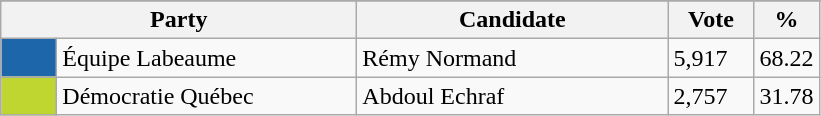<table class="wikitable">
<tr>
</tr>
<tr>
<th bgcolor="#DDDDFF" width="230px" colspan="2">Party</th>
<th bgcolor="#DDDDFF" width="200px">Candidate</th>
<th bgcolor="#DDDDFF" width="50px">Vote</th>
<th bgcolor="#DDDDFF" width="30px">%</th>
</tr>
<tr>
<td bgcolor=#1D66A9 width="30px"> </td>
<td>Équipe Labeaume</td>
<td>Rémy Normand</td>
<td>5,917</td>
<td>68.22</td>
</tr>
<tr>
<td bgcolor=#BFD630 width="30px"> </td>
<td>Démocratie Québec</td>
<td>Abdoul Echraf</td>
<td>2,757</td>
<td>31.78</td>
</tr>
</table>
